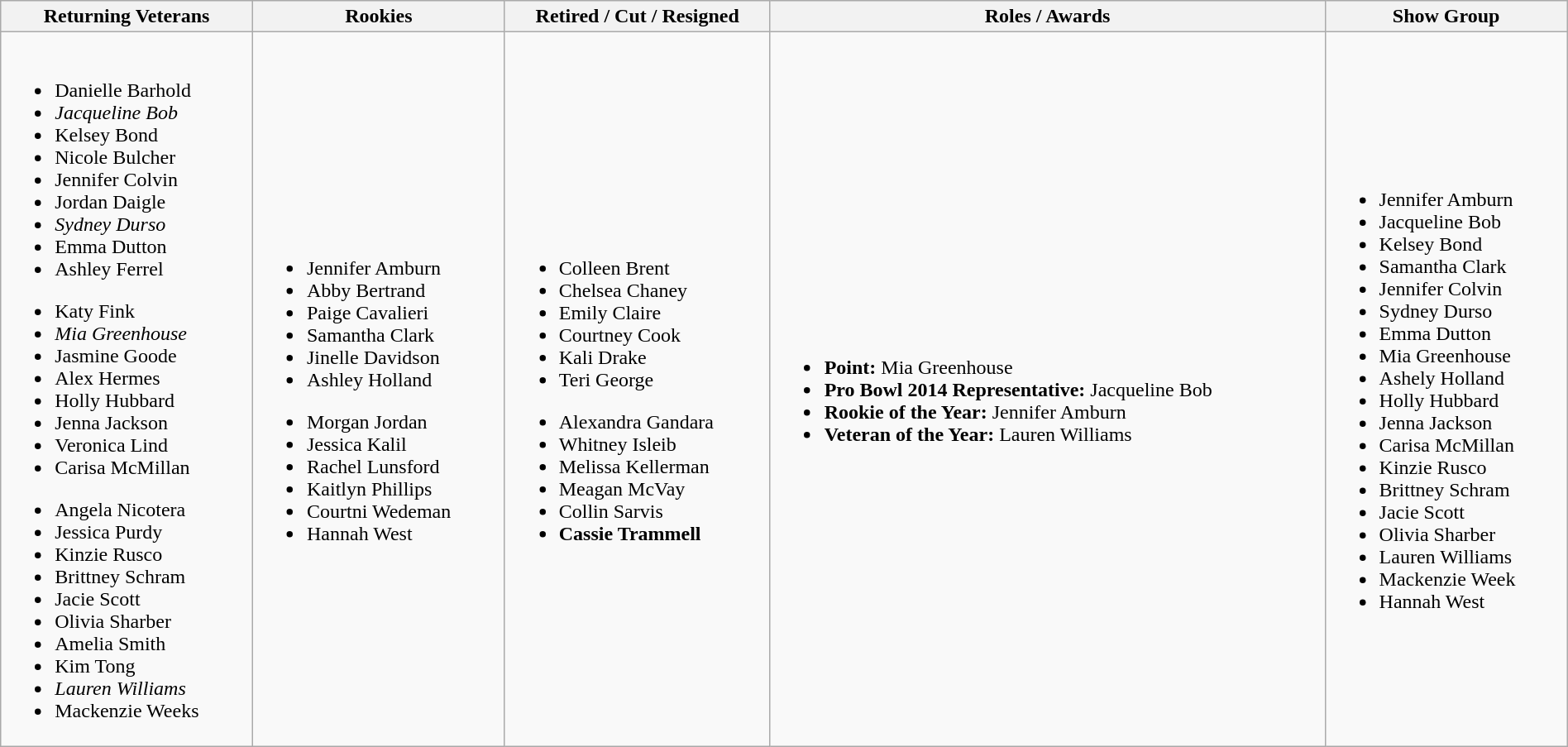<table class="wikitable" style="width:100%;">
<tr>
<th>Returning Veterans</th>
<th>Rookies</th>
<th>Retired / Cut / Resigned</th>
<th>Roles / Awards</th>
<th>Show Group</th>
</tr>
<tr>
<td><br><ul><li>Danielle Barhold</li><li><em>Jacqueline Bob</em></li><li>Kelsey Bond</li><li>Nicole Bulcher</li><li>Jennifer Colvin</li><li>Jordan Daigle</li><li><em>Sydney Durso</em></li><li>Emma Dutton</li><li>Ashley Ferrel</li></ul><ul><li>Katy Fink</li><li><em>Mia Greenhouse</em></li><li>Jasmine Goode</li><li>Alex Hermes</li><li>Holly Hubbard</li><li>Jenna Jackson</li><li>Veronica Lind</li><li>Carisa McMillan</li></ul><ul><li>Angela Nicotera</li><li>Jessica Purdy</li><li>Kinzie Rusco</li><li>Brittney Schram</li><li>Jacie Scott</li><li>Olivia Sharber</li><li>Amelia Smith</li><li>Kim Tong</li><li><em>Lauren Williams</em></li><li>Mackenzie Weeks</li></ul></td>
<td><br><ul><li>Jennifer Amburn</li><li>Abby Bertrand</li><li>Paige Cavalieri</li><li>Samantha Clark</li><li>Jinelle Davidson</li><li>Ashley Holland</li></ul><ul><li>Morgan Jordan</li><li>Jessica Kalil</li><li>Rachel Lunsford</li><li>Kaitlyn Phillips</li><li>Courtni Wedeman</li><li>Hannah West</li></ul></td>
<td><br><ul><li>Colleen Brent </li><li>Chelsea Chaney </li><li>Emily Claire </li><li>Courtney Cook </li><li>Kali Drake </li><li>Teri George </li></ul><ul><li>Alexandra Gandara </li><li>Whitney Isleib </li><li>Melissa Kellerman </li><li>Meagan McVay </li><li>Collin Sarvis </li><li><strong>Cassie Trammell</strong> </li></ul></td>
<td><br><ul><li><strong>Point:</strong> Mia Greenhouse</li><li><strong>Pro Bowl 2014 Representative:</strong> Jacqueline Bob</li><li><strong>Rookie of the Year:</strong> Jennifer Amburn</li><li><strong>Veteran of the Year:</strong> Lauren Williams</li></ul></td>
<td><br><ul><li>Jennifer Amburn</li><li>Jacqueline Bob</li><li>Kelsey Bond</li><li>Samantha Clark</li><li>Jennifer Colvin</li><li>Sydney Durso</li><li>Emma Dutton</li><li>Mia Greenhouse</li><li>Ashely Holland</li><li>Holly Hubbard</li><li>Jenna Jackson</li><li>Carisa McMillan</li><li>Kinzie Rusco</li><li>Brittney Schram</li><li>Jacie Scott</li><li>Olivia Sharber</li><li>Lauren Williams</li><li>Mackenzie Week</li><li>Hannah West</li></ul></td>
</tr>
</table>
